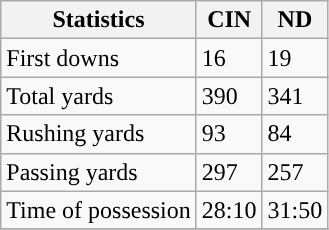<table class="wikitable">
<tr>
<th>Statistics</th>
<th>CIN</th>
<th>ND</th>
</tr>
<tr>
<td>First downs</td>
<td>16</td>
<td>19</td>
</tr>
<tr>
<td>Total yards</td>
<td>390</td>
<td>341</td>
</tr>
<tr>
<td>Rushing yards</td>
<td>93</td>
<td>84</td>
</tr>
<tr>
<td>Passing yards</td>
<td>297</td>
<td>257</td>
</tr>
<tr>
<td>Time of possession</td>
<td>28:10</td>
<td>31:50</td>
</tr>
<tr>
</tr>
</table>
